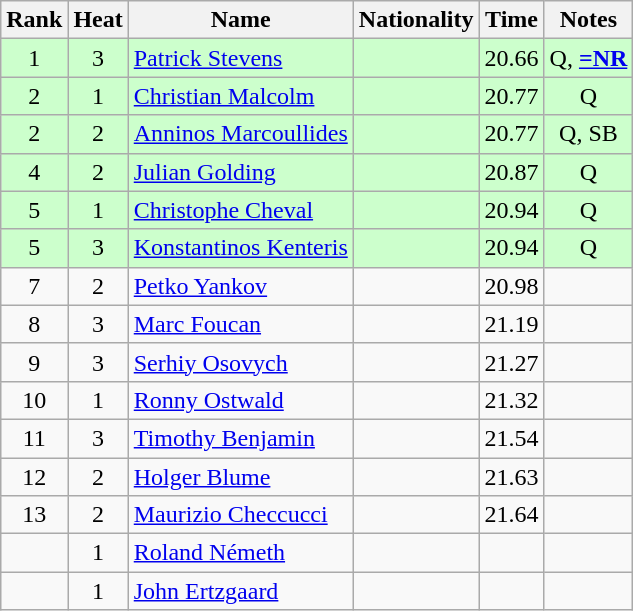<table class="wikitable sortable" style="text-align:center">
<tr>
<th>Rank</th>
<th>Heat</th>
<th>Name</th>
<th>Nationality</th>
<th>Time</th>
<th>Notes</th>
</tr>
<tr bgcolor=ccffcc>
<td>1</td>
<td>3</td>
<td align="left"><a href='#'>Patrick Stevens</a></td>
<td align=left></td>
<td>20.66</td>
<td>Q, <strong><a href='#'>=NR</a></strong></td>
</tr>
<tr bgcolor=ccffcc>
<td>2</td>
<td>1</td>
<td align="left"><a href='#'>Christian Malcolm</a></td>
<td align=left></td>
<td>20.77</td>
<td>Q</td>
</tr>
<tr bgcolor=ccffcc>
<td>2</td>
<td>2</td>
<td align="left"><a href='#'>Anninos Marcoullides</a></td>
<td align=left></td>
<td>20.77</td>
<td>Q, SB</td>
</tr>
<tr bgcolor=ccffcc>
<td>4</td>
<td>2</td>
<td align="left"><a href='#'>Julian Golding</a></td>
<td align=left></td>
<td>20.87</td>
<td>Q</td>
</tr>
<tr bgcolor=ccffcc>
<td>5</td>
<td>1</td>
<td align="left"><a href='#'>Christophe Cheval</a></td>
<td align=left></td>
<td>20.94</td>
<td>Q</td>
</tr>
<tr bgcolor=ccffcc>
<td>5</td>
<td>3</td>
<td align="left"><a href='#'>Konstantinos Kenteris</a></td>
<td align=left></td>
<td>20.94</td>
<td>Q</td>
</tr>
<tr>
<td>7</td>
<td>2</td>
<td align="left"><a href='#'>Petko Yankov</a></td>
<td align=left></td>
<td>20.98</td>
<td></td>
</tr>
<tr>
<td>8</td>
<td>3</td>
<td align="left"><a href='#'>Marc Foucan</a></td>
<td align=left></td>
<td>21.19</td>
<td></td>
</tr>
<tr>
<td>9</td>
<td>3</td>
<td align="left"><a href='#'>Serhiy Osovych</a></td>
<td align=left></td>
<td>21.27</td>
<td></td>
</tr>
<tr>
<td>10</td>
<td>1</td>
<td align="left"><a href='#'>Ronny Ostwald</a></td>
<td align=left></td>
<td>21.32</td>
<td></td>
</tr>
<tr>
<td>11</td>
<td>3</td>
<td align="left"><a href='#'>Timothy Benjamin</a></td>
<td align=left></td>
<td>21.54</td>
<td></td>
</tr>
<tr>
<td>12</td>
<td>2</td>
<td align="left"><a href='#'>Holger Blume</a></td>
<td align=left></td>
<td>21.63</td>
<td></td>
</tr>
<tr>
<td>13</td>
<td>2</td>
<td align="left"><a href='#'>Maurizio Checcucci</a></td>
<td align=left></td>
<td>21.64</td>
<td></td>
</tr>
<tr>
<td></td>
<td>1</td>
<td align="left"><a href='#'>Roland Németh</a></td>
<td align=left></td>
<td></td>
<td></td>
</tr>
<tr>
<td></td>
<td>1</td>
<td align="left"><a href='#'>John Ertzgaard</a></td>
<td align=left></td>
<td></td>
<td></td>
</tr>
</table>
